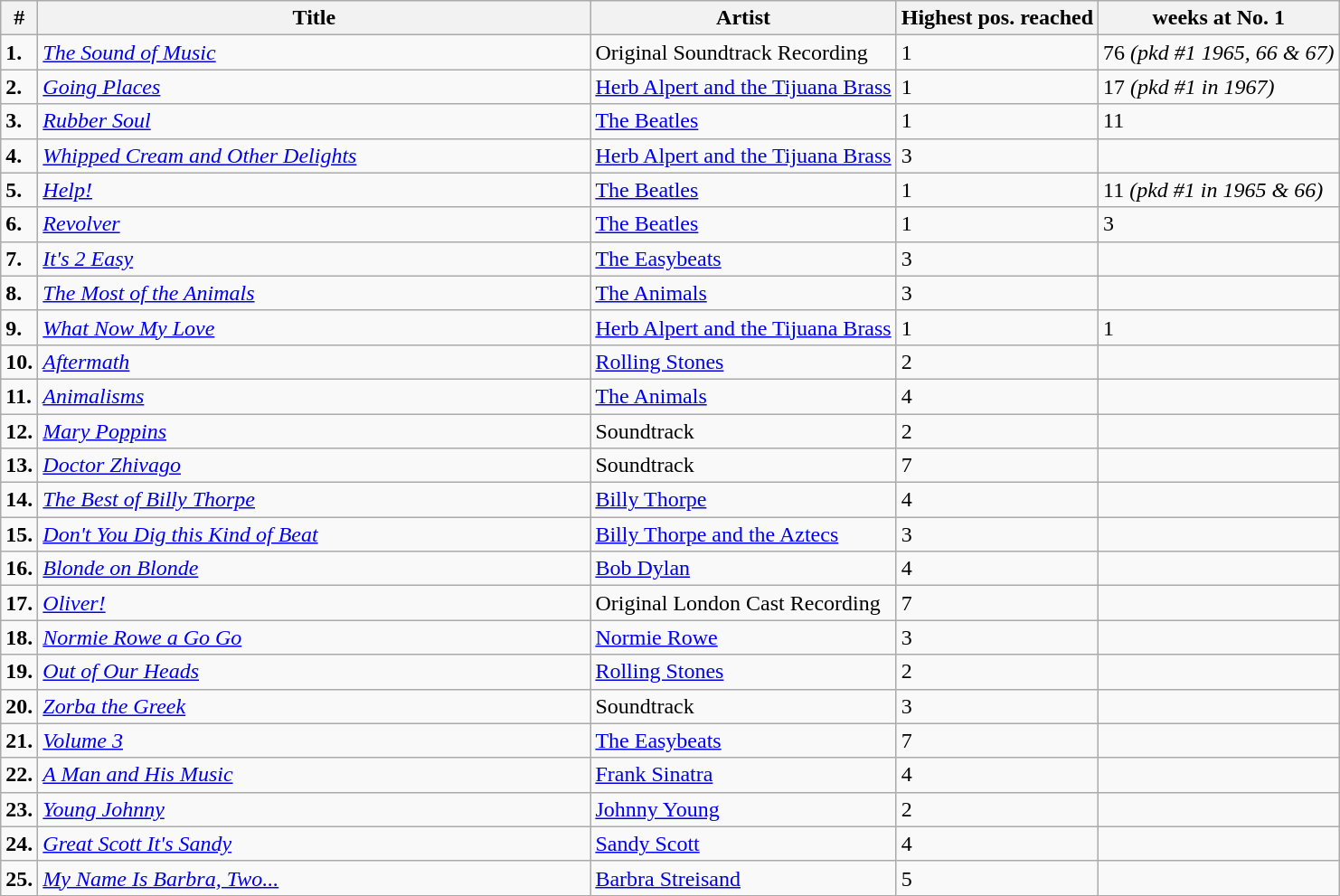<table class="wikitable">
<tr>
<th>#</th>
<th width="400">Title</th>
<th>Artist</th>
<th>Highest pos. reached</th>
<th>weeks at No. 1</th>
</tr>
<tr>
<td><strong>1.</strong></td>
<td><em><a href='#'>The Sound of Music</a></em></td>
<td>Original Soundtrack Recording</td>
<td>1</td>
<td>76 <em>(pkd #1 1965, 66 & 67)</em></td>
</tr>
<tr>
<td><strong>2.</strong></td>
<td><em><a href='#'>Going Places</a></em></td>
<td><a href='#'>Herb Alpert and the Tijuana Brass</a></td>
<td>1</td>
<td>17 <em>(pkd #1 in 1967)</em></td>
</tr>
<tr>
<td><strong>3.</strong></td>
<td><em><a href='#'>Rubber Soul</a></em></td>
<td><a href='#'>The Beatles</a></td>
<td>1</td>
<td>11</td>
</tr>
<tr>
<td><strong>4.</strong></td>
<td><em><a href='#'>Whipped Cream and Other Delights</a></em></td>
<td><a href='#'>Herb Alpert and the Tijuana Brass</a></td>
<td>3</td>
<td></td>
</tr>
<tr>
<td><strong>5.</strong></td>
<td><em><a href='#'>Help!</a></em></td>
<td><a href='#'>The Beatles</a></td>
<td>1</td>
<td>11 <em>(pkd #1 in 1965 & 66)</em></td>
</tr>
<tr>
<td><strong>6.</strong></td>
<td><em><a href='#'>Revolver</a></em></td>
<td><a href='#'>The Beatles</a></td>
<td>1</td>
<td>3</td>
</tr>
<tr>
<td><strong>7.</strong></td>
<td><em><a href='#'>It's 2 Easy</a></em></td>
<td><a href='#'>The Easybeats</a></td>
<td>3</td>
<td></td>
</tr>
<tr>
<td><strong>8.</strong></td>
<td><em><a href='#'>The Most of the Animals</a></em></td>
<td><a href='#'>The Animals</a></td>
<td>3</td>
<td></td>
</tr>
<tr>
<td><strong>9.</strong></td>
<td><em><a href='#'>What Now My Love</a></em></td>
<td><a href='#'>Herb Alpert and the Tijuana Brass</a></td>
<td>1</td>
<td>1</td>
</tr>
<tr>
<td><strong>10.</strong></td>
<td><em><a href='#'>Aftermath</a></em></td>
<td><a href='#'>Rolling Stones</a></td>
<td>2</td>
<td></td>
</tr>
<tr>
<td><strong>11.</strong></td>
<td><em><a href='#'>Animalisms</a></em></td>
<td><a href='#'>The Animals</a></td>
<td>4</td>
<td></td>
</tr>
<tr>
<td><strong>12.</strong></td>
<td><em><a href='#'>Mary Poppins</a></em></td>
<td>Soundtrack</td>
<td>2</td>
<td></td>
</tr>
<tr>
<td><strong>13.</strong></td>
<td><em><a href='#'>Doctor Zhivago</a></em></td>
<td>Soundtrack</td>
<td>7</td>
<td></td>
</tr>
<tr>
<td><strong>14.</strong></td>
<td><em><a href='#'>The Best of Billy Thorpe</a></em></td>
<td><a href='#'>Billy Thorpe</a></td>
<td>4</td>
<td></td>
</tr>
<tr>
<td><strong>15.</strong></td>
<td><em><a href='#'>Don't You Dig this Kind of Beat</a></em></td>
<td><a href='#'>Billy Thorpe and the Aztecs</a></td>
<td>3</td>
<td></td>
</tr>
<tr>
<td><strong>16.</strong></td>
<td><em><a href='#'>Blonde on Blonde</a></em></td>
<td><a href='#'>Bob Dylan</a></td>
<td>4</td>
<td></td>
</tr>
<tr>
<td><strong>17.</strong></td>
<td><em><a href='#'>Oliver!</a></em></td>
<td>Original London Cast Recording</td>
<td>7</td>
<td></td>
</tr>
<tr>
<td><strong>18.</strong></td>
<td><em><a href='#'>Normie Rowe a Go Go</a></em></td>
<td><a href='#'>Normie Rowe</a></td>
<td>3</td>
<td></td>
</tr>
<tr>
<td><strong>19.</strong></td>
<td><em><a href='#'>Out of Our Heads</a></em></td>
<td><a href='#'>Rolling Stones</a></td>
<td>2</td>
<td></td>
</tr>
<tr>
<td><strong>20.</strong></td>
<td><em><a href='#'>Zorba the Greek</a></em></td>
<td>Soundtrack</td>
<td>3</td>
<td></td>
</tr>
<tr>
<td><strong>21.</strong></td>
<td><em><a href='#'>Volume 3</a></em></td>
<td><a href='#'>The Easybeats</a></td>
<td>7</td>
<td></td>
</tr>
<tr>
<td><strong>22.</strong></td>
<td><em><a href='#'>A Man and His Music</a></em></td>
<td><a href='#'>Frank Sinatra</a></td>
<td>4</td>
<td></td>
</tr>
<tr>
<td><strong>23.</strong></td>
<td><em><a href='#'>Young Johnny</a></em></td>
<td><a href='#'>Johnny Young</a></td>
<td>2</td>
<td></td>
</tr>
<tr>
<td><strong>24.</strong></td>
<td><em><a href='#'>Great Scott It's Sandy</a></em></td>
<td><a href='#'>Sandy Scott</a></td>
<td>4</td>
<td></td>
</tr>
<tr>
<td><strong>25.</strong></td>
<td><em><a href='#'>My Name Is Barbra, Two...</a></em></td>
<td><a href='#'>Barbra Streisand</a></td>
<td>5</td>
<td></td>
</tr>
</table>
